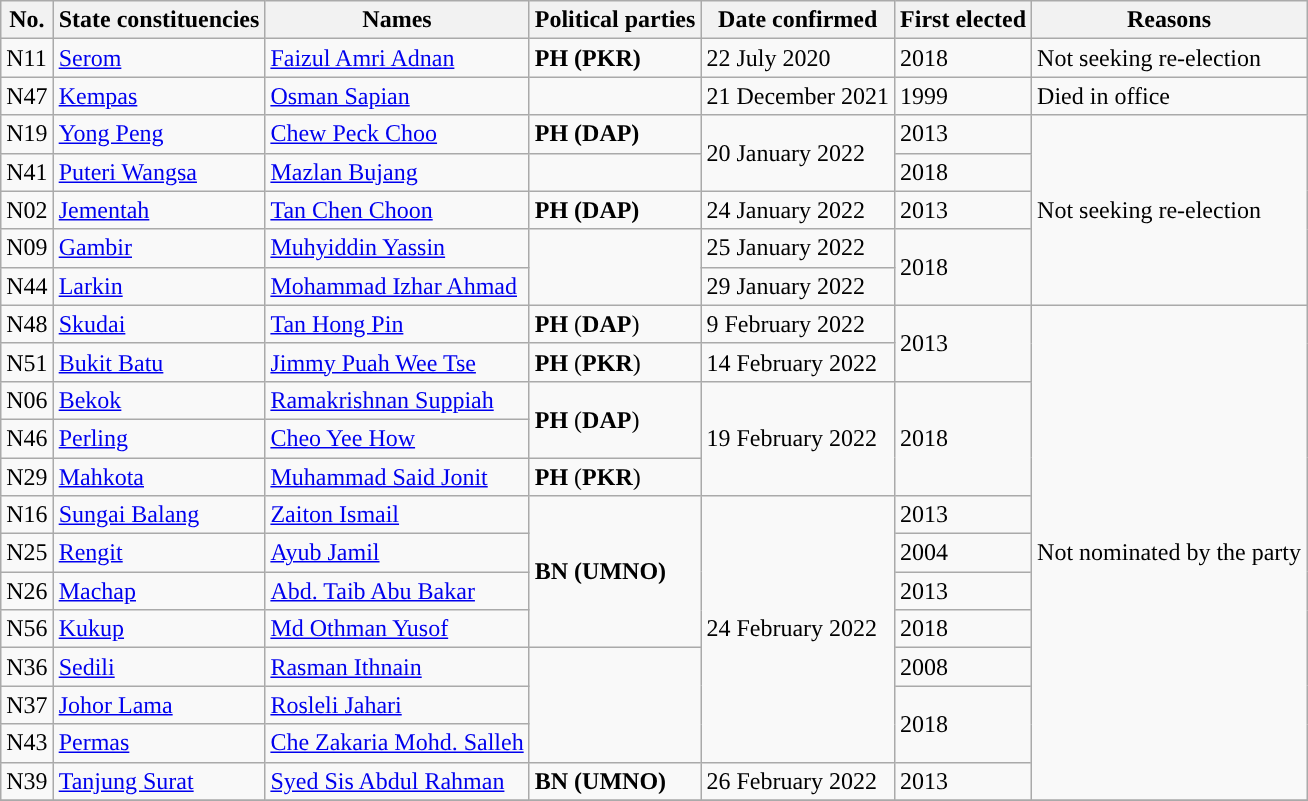<table class="wikitable">
<tr>
<th>No.</th>
<th>State constituencies</th>
<th>Names</th>
<th>Political parties</th>
<th>Date confirmed</th>
<th>First elected</th>
<th>Reasons</th>
</tr>
<tr>
<td>N11</td>
<td><a href='#'>Serom</a></td>
<td><a href='#'>Faizul Amri Adnan</a></td>
<td><strong>PH (PKR)</strong></td>
<td>22 July 2020</td>
<td>2018</td>
<td>Not seeking re-election</td>
</tr>
<tr>
<td>N47</td>
<td><a href='#'>Kempas</a></td>
<td><a href='#'>Osman Sapian</a></td>
<td><strong></strong></td>
<td>21 December 2021</td>
<td>1999</td>
<td>Died in office</td>
</tr>
<tr>
<td>N19</td>
<td><a href='#'>Yong Peng</a></td>
<td><a href='#'>Chew Peck Choo</a></td>
<td><strong>PH (DAP)</strong></td>
<td rowspan="2">20 January 2022</td>
<td>2013</td>
<td rowspan="5">Not seeking re-election</td>
</tr>
<tr>
<td>N41</td>
<td><a href='#'>Puteri Wangsa</a></td>
<td><a href='#'>Mazlan Bujang</a></td>
<td><strong></strong></td>
<td>2018</td>
</tr>
<tr>
<td>N02</td>
<td><a href='#'>Jementah</a></td>
<td><a href='#'>Tan Chen Choon</a></td>
<td><strong>PH (DAP)</strong></td>
<td>24 January 2022</td>
<td>2013</td>
</tr>
<tr>
<td>N09</td>
<td><a href='#'>Gambir</a></td>
<td><a href='#'>Muhyiddin Yassin</a></td>
<td rowspan="2"><strong></strong></td>
<td>25 January 2022</td>
<td rowspan="2">2018</td>
</tr>
<tr>
<td>N44</td>
<td><a href='#'>Larkin</a></td>
<td><a href='#'>Mohammad Izhar Ahmad</a></td>
<td>29 January 2022</td>
</tr>
<tr>
<td>N48</td>
<td><a href='#'>Skudai</a></td>
<td><a href='#'>Tan Hong Pin</a></td>
<td><strong>PH</strong> (<strong>DAP</strong>)</td>
<td>9 February 2022</td>
<td rowspan="2">2013</td>
<td rowspan="13">Not nominated by the party</td>
</tr>
<tr>
<td>N51</td>
<td><a href='#'>Bukit Batu</a></td>
<td><a href='#'>Jimmy Puah Wee Tse</a></td>
<td><strong>PH</strong> (<strong>PKR</strong>)</td>
<td>14 February 2022</td>
</tr>
<tr>
<td>N06</td>
<td><a href='#'>Bekok</a></td>
<td><a href='#'>Ramakrishnan Suppiah</a></td>
<td rowspan="2"><strong>PH</strong> (<strong>DAP</strong>)</td>
<td rowspan="3">19 February 2022</td>
<td rowspan="3">2018</td>
</tr>
<tr>
<td>N46</td>
<td><a href='#'>Perling</a></td>
<td><a href='#'>Cheo Yee How</a></td>
</tr>
<tr>
<td>N29</td>
<td><a href='#'>Mahkota</a></td>
<td><a href='#'>Muhammad Said Jonit</a></td>
<td><strong>PH</strong> (<strong>PKR</strong>)</td>
</tr>
<tr>
<td>N16</td>
<td><a href='#'>Sungai Balang</a></td>
<td><a href='#'>Zaiton Ismail</a></td>
<td rowspan="4"><strong>BN (UMNO)</strong></td>
<td rowspan="7">24 February 2022</td>
<td>2013</td>
</tr>
<tr>
<td>N25</td>
<td><a href='#'>Rengit</a></td>
<td><a href='#'>Ayub Jamil</a></td>
<td>2004</td>
</tr>
<tr>
<td>N26</td>
<td><a href='#'>Machap</a></td>
<td><a href='#'>Abd. Taib Abu Bakar</a></td>
<td>2013</td>
</tr>
<tr>
<td>N56</td>
<td><a href='#'>Kukup</a></td>
<td><a href='#'>Md Othman Yusof</a></td>
<td>2018</td>
</tr>
<tr>
<td>N36</td>
<td><a href='#'>Sedili</a></td>
<td><a href='#'>Rasman Ithnain</a></td>
<td rowspan="3"><strong></strong></td>
<td>2008</td>
</tr>
<tr>
<td>N37</td>
<td><a href='#'>Johor Lama</a></td>
<td><a href='#'>Rosleli Jahari</a></td>
<td rowspan="2">2018</td>
</tr>
<tr>
<td>N43</td>
<td><a href='#'>Permas</a></td>
<td><a href='#'>Che Zakaria Mohd. Salleh</a></td>
</tr>
<tr>
<td>N39</td>
<td><a href='#'>Tanjung Surat</a></td>
<td><a href='#'>Syed Sis Abdul Rahman</a></td>
<td><strong>BN (UMNO)</strong></td>
<td>26 February 2022</td>
<td>2013</td>
</tr>
<tr>
</tr>
</table>
